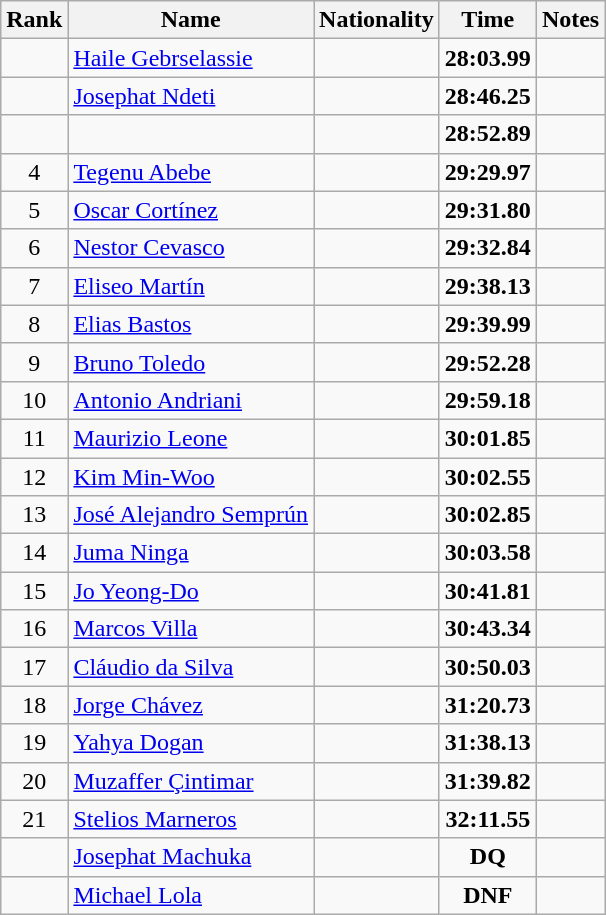<table class="wikitable sortable" style="text-align:center">
<tr>
<th>Rank</th>
<th>Name</th>
<th>Nationality</th>
<th>Time</th>
<th>Notes</th>
</tr>
<tr>
<td></td>
<td align=left><a href='#'>Haile Gebrselassie</a></td>
<td align=left></td>
<td><strong>28:03.99</strong></td>
<td></td>
</tr>
<tr>
<td></td>
<td align=left><a href='#'>Josephat Ndeti</a></td>
<td align=left></td>
<td><strong>28:46.25</strong></td>
<td></td>
</tr>
<tr>
<td></td>
<td align=left></td>
<td align="left"></td>
<td><strong>28:52.89</strong></td>
<td></td>
</tr>
<tr>
<td>4</td>
<td align=left><a href='#'>Tegenu Abebe</a></td>
<td align=left></td>
<td><strong>29:29.97</strong></td>
<td></td>
</tr>
<tr>
<td>5</td>
<td align=left><a href='#'>Oscar Cortínez</a></td>
<td align=left></td>
<td><strong>29:31.80</strong></td>
<td></td>
</tr>
<tr>
<td>6</td>
<td align=left><a href='#'>Nestor Cevasco</a></td>
<td align=left></td>
<td><strong>29:32.84</strong></td>
<td></td>
</tr>
<tr>
<td>7</td>
<td align=left><a href='#'>Eliseo Martín</a></td>
<td align=left></td>
<td><strong>29:38.13</strong></td>
<td></td>
</tr>
<tr>
<td>8</td>
<td align=left><a href='#'>Elias Bastos</a></td>
<td align=left></td>
<td><strong>29:39.99</strong></td>
<td></td>
</tr>
<tr>
<td>9</td>
<td align=left><a href='#'>Bruno Toledo</a></td>
<td align=left></td>
<td><strong>29:52.28</strong></td>
<td></td>
</tr>
<tr>
<td>10</td>
<td align=left><a href='#'>Antonio Andriani</a></td>
<td align=left></td>
<td><strong>29:59.18</strong></td>
<td></td>
</tr>
<tr>
<td>11</td>
<td align=left><a href='#'>Maurizio Leone</a></td>
<td align=left></td>
<td><strong>30:01.85</strong></td>
<td></td>
</tr>
<tr>
<td>12</td>
<td align=left><a href='#'>Kim Min-Woo</a></td>
<td align=left></td>
<td><strong>30:02.55</strong></td>
<td></td>
</tr>
<tr>
<td>13</td>
<td align=left><a href='#'>José Alejandro Semprún</a></td>
<td align=left></td>
<td><strong>30:02.85</strong></td>
<td></td>
</tr>
<tr>
<td>14</td>
<td align=left><a href='#'>Juma Ninga</a></td>
<td align=left></td>
<td><strong>30:03.58</strong></td>
<td></td>
</tr>
<tr>
<td>15</td>
<td align=left><a href='#'>Jo Yeong-Do</a></td>
<td align=left></td>
<td><strong>30:41.81</strong></td>
<td></td>
</tr>
<tr>
<td>16</td>
<td align=left><a href='#'>Marcos Villa</a></td>
<td align=left></td>
<td><strong>30:43.34</strong></td>
<td></td>
</tr>
<tr>
<td>17</td>
<td align=left><a href='#'>Cláudio da Silva</a></td>
<td align=left></td>
<td><strong>30:50.03</strong></td>
<td></td>
</tr>
<tr>
<td>18</td>
<td align=left><a href='#'>Jorge Chávez</a></td>
<td align=left></td>
<td><strong>31:20.73</strong></td>
<td></td>
</tr>
<tr>
<td>19</td>
<td align=left><a href='#'>Yahya Dogan</a></td>
<td align=left></td>
<td><strong>31:38.13</strong></td>
<td></td>
</tr>
<tr>
<td>20</td>
<td align=left><a href='#'>Muzaffer Çintimar</a></td>
<td align=left></td>
<td><strong>31:39.82</strong></td>
<td></td>
</tr>
<tr>
<td>21</td>
<td align=left><a href='#'>Stelios Marneros</a></td>
<td align=left></td>
<td><strong>32:11.55</strong></td>
<td></td>
</tr>
<tr>
<td></td>
<td align=left><a href='#'>Josephat Machuka</a></td>
<td align=left></td>
<td><strong>DQ</strong></td>
<td></td>
</tr>
<tr>
<td></td>
<td align=left><a href='#'>Michael Lola</a></td>
<td align=left></td>
<td><strong>DNF</strong></td>
<td></td>
</tr>
</table>
